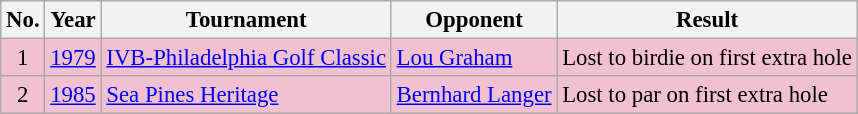<table class="wikitable" style="font-size:95%;">
<tr>
<th>No.</th>
<th>Year</th>
<th>Tournament</th>
<th>Opponent</th>
<th>Result</th>
</tr>
<tr style="background:#F2C1D1;">
<td align=center>1</td>
<td><a href='#'>1979</a></td>
<td><a href='#'>IVB-Philadelphia Golf Classic</a></td>
<td> <a href='#'>Lou Graham</a></td>
<td>Lost to birdie on first extra hole</td>
</tr>
<tr style="background:#F2C1D1;">
<td align=center>2</td>
<td><a href='#'>1985</a></td>
<td><a href='#'>Sea Pines Heritage</a></td>
<td> <a href='#'>Bernhard Langer</a></td>
<td>Lost to par on first extra hole</td>
</tr>
</table>
